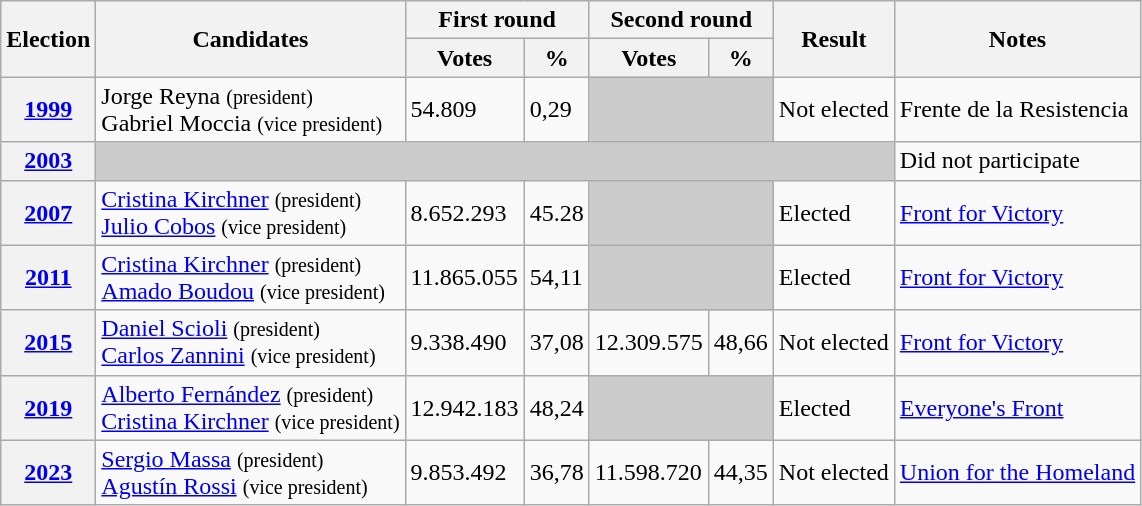<table class="wikitable">
<tr>
<th rowspan="2">Election</th>
<th rowspan="2">Candidates</th>
<th colspan="2">First round</th>
<th colspan="2">Second round</th>
<th rowspan="2">Result</th>
<th rowspan="2">Notes</th>
</tr>
<tr>
<th>Votes</th>
<th>%</th>
<th>Votes</th>
<th>%</th>
</tr>
<tr>
<th><a href='#'>1999</a></th>
<td colspan="bgcolor="#CCCCCC">Jorge Reyna <small>(president)</small><br>Gabriel Moccia <small>(vice president)</small></td>
<td colspan="bgcolor="#CCCCCC">54.809</td>
<td colspan="bgcolor="#CCCCCC">0,29</td>
<td colspan="2" bgcolor="#CCCCCC"></td>
<td> Not elected</td>
<td>Frente de la Resistencia</td>
</tr>
<tr>
<th><a href='#'>2003</a></th>
<td colspan="6" bgcolor="#CCCCCC"></td>
<td>Did not participate</td>
</tr>
<tr>
<th><a href='#'>2007</a></th>
<td><a href='#'>Cristina Kirchner</a> <small>(president)</small><br><a href='#'>Julio Cobos</a> <small>(vice president)</small></td>
<td>8.652.293</td>
<td>45.28</td>
<td colspan="2" bgcolor="#CCCCCC"></td>
<td> Elected</td>
<td><a href='#'>Front for Victory</a></td>
</tr>
<tr>
<th><a href='#'>2011</a></th>
<td><a href='#'>Cristina Kirchner</a> <small>(president)</small><br><a href='#'>Amado Boudou</a> <small>(vice president)</small></td>
<td>11.865.055</td>
<td>54,11</td>
<td colspan="2" bgcolor="#CCCCCC"></td>
<td> Elected</td>
<td><a href='#'>Front for Victory</a></td>
</tr>
<tr>
<th><a href='#'>2015</a></th>
<td><a href='#'>Daniel Scioli</a> <small>(president)</small><br><a href='#'>Carlos Zannini</a> <small>(vice president)</small></td>
<td>9.338.490</td>
<td>37,08</td>
<td>12.309.575</td>
<td>48,66</td>
<td> Not elected</td>
<td><a href='#'>Front for Victory</a></td>
</tr>
<tr>
<th><a href='#'>2019</a></th>
<td><a href='#'>Alberto Fernández</a> <small>(president)</small><br><a href='#'>Cristina Kirchner</a> <small>(vice president)</small></td>
<td>12.942.183</td>
<td>48,24</td>
<td colspan="2" bgcolor="#CCCCCC"></td>
<td> Elected</td>
<td><a href='#'>Everyone's Front</a></td>
</tr>
<tr>
<th><a href='#'>2023</a></th>
<td><a href='#'>Sergio Massa</a> <small>(president)</small><br><a href='#'>Agustín Rossi</a> <small>(vice president)</small></td>
<td>9.853.492</td>
<td>36,78</td>
<td>11.598.720</td>
<td>44,35</td>
<td> Not elected</td>
<td><a href='#'>Union for the Homeland</a></td>
</tr>
</table>
